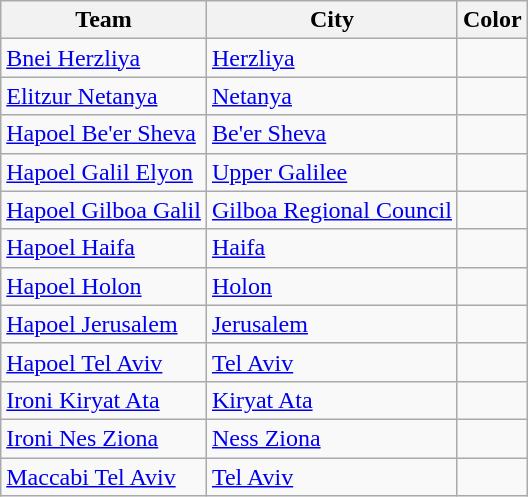<table class="wikitable sortable">
<tr>
<th>Team</th>
<th>City</th>
<th>Color</th>
</tr>
<tr>
<td><a href='#'>Bnei Herzliya</a></td>
<td><a href='#'>Herzliya</a></td>
<td> </td>
</tr>
<tr>
<td><a href='#'>Elitzur Netanya</a></td>
<td><a href='#'>Netanya</a></td>
<td> </td>
</tr>
<tr>
<td><a href='#'>Hapoel Be'er Sheva</a></td>
<td><a href='#'>Be'er Sheva</a></td>
<td> </td>
</tr>
<tr>
<td><a href='#'>Hapoel Galil Elyon</a></td>
<td><a href='#'>Upper Galilee</a></td>
<td> </td>
</tr>
<tr>
<td><a href='#'>Hapoel Gilboa Galil</a></td>
<td><a href='#'>Gilboa Regional Council</a></td>
<td> </td>
</tr>
<tr>
<td><a href='#'>Hapoel Haifa</a></td>
<td><a href='#'>Haifa</a></td>
<td> </td>
</tr>
<tr>
<td><a href='#'>Hapoel Holon</a></td>
<td><a href='#'>Holon</a></td>
<td> </td>
</tr>
<tr>
<td><a href='#'>Hapoel Jerusalem</a></td>
<td><a href='#'>Jerusalem</a></td>
<td> </td>
</tr>
<tr>
<td><a href='#'>Hapoel Tel Aviv</a></td>
<td><a href='#'>Tel Aviv</a></td>
<td> </td>
</tr>
<tr>
<td><a href='#'>Ironi Kiryat Ata</a></td>
<td><a href='#'>Kiryat Ata</a></td>
<td> </td>
</tr>
<tr>
<td><a href='#'>Ironi Nes Ziona</a></td>
<td><a href='#'>Ness Ziona</a></td>
<td> </td>
</tr>
<tr>
<td><a href='#'>Maccabi Tel Aviv</a></td>
<td><a href='#'>Tel Aviv</a></td>
<td> </td>
</tr>
</table>
